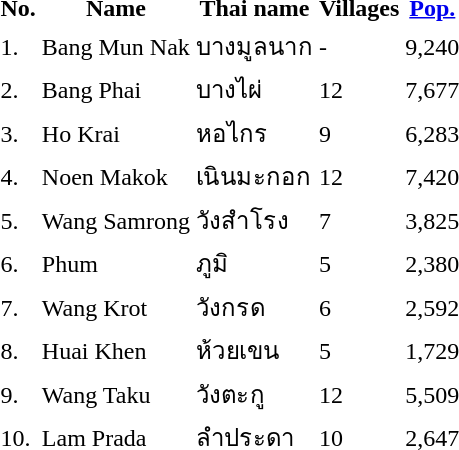<table>
<tr>
<th>No.</th>
<th>Name</th>
<th>Thai name</th>
<th>Villages</th>
<th><a href='#'>Pop.</a></th>
</tr>
<tr>
<td>1.</td>
<td>Bang Mun Nak</td>
<td>บางมูลนาก</td>
<td>-</td>
<td>9,240</td>
<td></td>
</tr>
<tr>
<td>2.</td>
<td>Bang Phai</td>
<td>บางไผ่</td>
<td>12</td>
<td>7,677</td>
<td></td>
</tr>
<tr>
<td>3.</td>
<td>Ho Krai</td>
<td>หอไกร</td>
<td>9</td>
<td>6,283</td>
<td></td>
</tr>
<tr>
<td>4.</td>
<td>Noen Makok</td>
<td>เนินมะกอก</td>
<td>12</td>
<td>7,420</td>
<td></td>
</tr>
<tr>
<td>5.</td>
<td>Wang Samrong</td>
<td>วังสำโรง</td>
<td>7</td>
<td>3,825</td>
<td></td>
</tr>
<tr>
<td>6.</td>
<td>Phum</td>
<td>ภูมิ</td>
<td>5</td>
<td>2,380</td>
<td></td>
</tr>
<tr>
<td>7.</td>
<td>Wang Krot</td>
<td>วังกรด</td>
<td>6</td>
<td>2,592</td>
<td></td>
</tr>
<tr>
<td>8.</td>
<td>Huai Khen</td>
<td>ห้วยเขน</td>
<td>5</td>
<td>1,729</td>
<td></td>
</tr>
<tr>
<td>9.</td>
<td>Wang Taku</td>
<td>วังตะกู</td>
<td>12</td>
<td>5,509</td>
<td></td>
</tr>
<tr>
<td>10.</td>
<td>Lam Prada</td>
<td>ลำประดา</td>
<td>10</td>
<td>2,647</td>
<td></td>
</tr>
</table>
